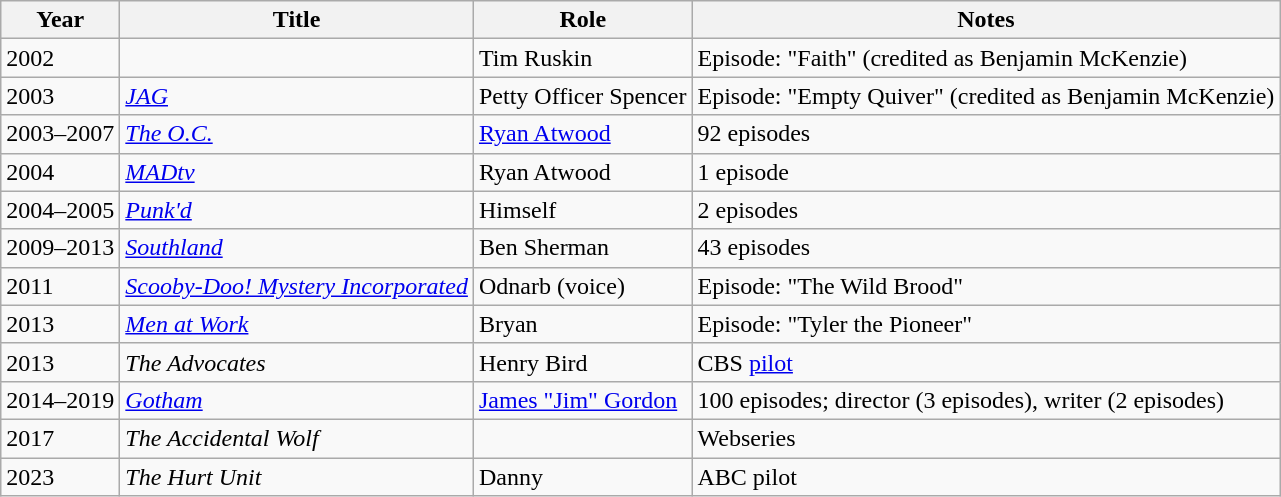<table class="wikitable sortable">
<tr>
<th>Year</th>
<th>Title</th>
<th>Role</th>
<th class="unsortable">Notes</th>
</tr>
<tr>
<td>2002</td>
<td><em></em></td>
<td>Tim Ruskin</td>
<td>Episode: "Faith" (credited as Benjamin McKenzie)</td>
</tr>
<tr>
<td>2003</td>
<td><em><a href='#'>JAG</a></em></td>
<td>Petty Officer Spencer</td>
<td>Episode: "Empty Quiver" (credited as Benjamin McKenzie)</td>
</tr>
<tr>
<td>2003–2007</td>
<td><em><a href='#'>The O.C.</a></em></td>
<td><a href='#'>Ryan Atwood</a></td>
<td>92 episodes</td>
</tr>
<tr>
<td>2004</td>
<td><em><a href='#'>MADtv</a></em></td>
<td>Ryan Atwood</td>
<td>1 episode</td>
</tr>
<tr>
<td>2004–2005</td>
<td><em><a href='#'>Punk'd</a></em></td>
<td>Himself</td>
<td>2 episodes</td>
</tr>
<tr>
<td>2009–2013</td>
<td><em><a href='#'>Southland</a></em></td>
<td>Ben Sherman</td>
<td>43 episodes</td>
</tr>
<tr>
<td>2011</td>
<td><em><a href='#'>Scooby-Doo! Mystery Incorporated</a></em></td>
<td>Odnarb (voice)</td>
<td>Episode: "The Wild Brood"</td>
</tr>
<tr>
<td>2013</td>
<td><em><a href='#'>Men at Work</a></em></td>
<td>Bryan</td>
<td>Episode: "Tyler the Pioneer"</td>
</tr>
<tr>
<td>2013</td>
<td><em>The Advocates</em></td>
<td>Henry Bird</td>
<td>CBS <a href='#'>pilot</a></td>
</tr>
<tr>
<td>2014–2019</td>
<td><em><a href='#'>Gotham</a></em></td>
<td><a href='#'>James "Jim" Gordon</a></td>
<td>100 episodes; director (3 episodes), writer (2 episodes)</td>
</tr>
<tr>
<td>2017</td>
<td><em>The Accidental Wolf</em></td>
<td></td>
<td>Webseries</td>
</tr>
<tr>
<td>2023</td>
<td><em>The Hurt Unit</em></td>
<td>Danny</td>
<td>ABC pilot</td>
</tr>
</table>
